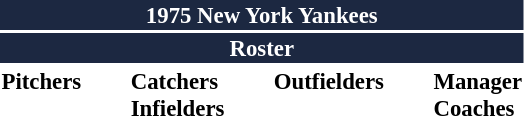<table class="toccolours" style="font-size: 95%;">
<tr>
<th colspan="10" style="background-color: #1c2841; color: white; text-align: center;">1975 New York Yankees</th>
</tr>
<tr>
<td colspan="10" style="background-color: #1c2841; color: white; text-align: center;"><strong>Roster</strong></td>
</tr>
<tr>
<td valign="top"><strong>Pitchers</strong><br>










</td>
<td width="25px"></td>
<td valign="top"><strong>Catchers</strong><br>


<strong>Infielders</strong>








</td>
<td width="25px"></td>
<td valign="top"><strong>Outfielders</strong><br>











</td>
<td width="25px"></td>
<td valign="top"><strong>Manager</strong><br>

<strong>Coaches</strong>




</td>
</tr>
</table>
